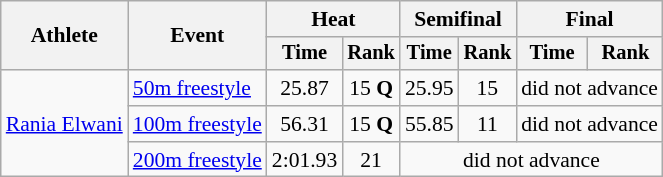<table class=wikitable style="font-size:90%">
<tr>
<th rowspan="2">Athlete</th>
<th rowspan="2">Event</th>
<th colspan="2">Heat</th>
<th colspan="2">Semifinal</th>
<th colspan="2">Final</th>
</tr>
<tr style="font-size:95%">
<th>Time</th>
<th>Rank</th>
<th>Time</th>
<th>Rank</th>
<th>Time</th>
<th>Rank</th>
</tr>
<tr>
<td align=left rowspan=3><a href='#'>Rania Elwani</a></td>
<td align=left><a href='#'>50m freestyle</a></td>
<td align=center>25.87</td>
<td align=center>15 <strong>Q</strong></td>
<td align=center>25.95</td>
<td align=center>15</td>
<td align=center colspan=2>did not advance</td>
</tr>
<tr>
<td align=left><a href='#'>100m freestyle</a></td>
<td align=center>56.31</td>
<td align=center>15 <strong>Q</strong></td>
<td align=center>55.85</td>
<td align=center>11</td>
<td align=center colspan=2>did not advance</td>
</tr>
<tr>
<td align=left><a href='#'>200m freestyle</a></td>
<td align=center>2:01.93</td>
<td align=center>21</td>
<td align=center colspan=4>did not advance</td>
</tr>
</table>
